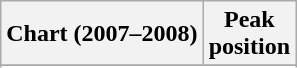<table class="wikitable">
<tr>
<th>Chart (2007–2008)</th>
<th>Peak<br>position</th>
</tr>
<tr>
</tr>
<tr>
</tr>
</table>
